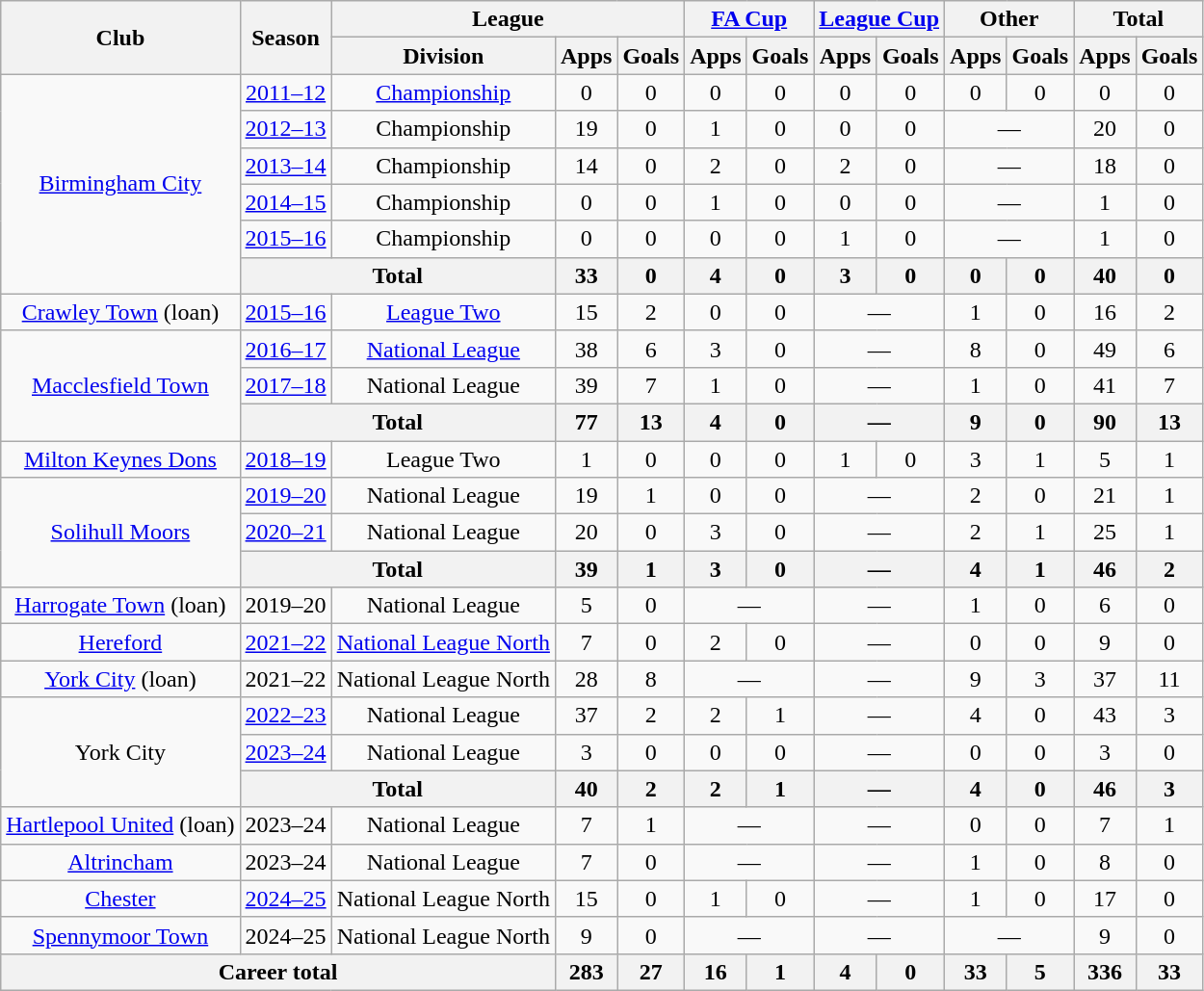<table class="wikitable" style="text-align: center;">
<tr>
<th rowspan=2>Club</th>
<th rowspan=2>Season</th>
<th colspan=3>League</th>
<th colspan=2><a href='#'>FA Cup</a></th>
<th colspan=2><a href='#'>League Cup</a></th>
<th colspan=2>Other</th>
<th colspan=2>Total</th>
</tr>
<tr>
<th>Division</th>
<th>Apps</th>
<th>Goals</th>
<th>Apps</th>
<th>Goals</th>
<th>Apps</th>
<th>Goals</th>
<th>Apps</th>
<th>Goals</th>
<th>Apps</th>
<th>Goals</th>
</tr>
<tr>
<td rowspan=6><a href='#'>Birmingham City</a></td>
<td><a href='#'>2011–12</a></td>
<td><a href='#'>Championship</a></td>
<td>0</td>
<td>0</td>
<td>0</td>
<td>0</td>
<td>0</td>
<td>0</td>
<td>0</td>
<td>0</td>
<td>0</td>
<td>0</td>
</tr>
<tr>
<td><a href='#'>2012–13</a></td>
<td>Championship</td>
<td>19</td>
<td>0</td>
<td>1</td>
<td>0</td>
<td>0</td>
<td>0</td>
<td colspan=2>—</td>
<td>20</td>
<td>0</td>
</tr>
<tr>
<td><a href='#'>2013–14</a></td>
<td>Championship</td>
<td>14</td>
<td>0</td>
<td>2</td>
<td>0</td>
<td>2</td>
<td>0</td>
<td colspan=2>—</td>
<td>18</td>
<td>0</td>
</tr>
<tr>
<td><a href='#'>2014–15</a></td>
<td>Championship</td>
<td>0</td>
<td>0</td>
<td>1</td>
<td>0</td>
<td>0</td>
<td>0</td>
<td colspan=2>—</td>
<td>1</td>
<td>0</td>
</tr>
<tr>
<td><a href='#'>2015–16</a></td>
<td>Championship</td>
<td>0</td>
<td>0</td>
<td>0</td>
<td>0</td>
<td>1</td>
<td>0</td>
<td colspan=2>—</td>
<td>1</td>
<td>0</td>
</tr>
<tr>
<th colspan=2>Total</th>
<th>33</th>
<th>0</th>
<th>4</th>
<th>0</th>
<th>3</th>
<th>0</th>
<th>0</th>
<th>0</th>
<th>40</th>
<th>0</th>
</tr>
<tr>
<td><a href='#'>Crawley Town</a> (loan)</td>
<td><a href='#'>2015–16</a></td>
<td><a href='#'>League Two</a></td>
<td>15</td>
<td>2</td>
<td>0</td>
<td>0</td>
<td colspan=2>—</td>
<td>1</td>
<td>0</td>
<td>16</td>
<td>2</td>
</tr>
<tr>
<td rowspan=3><a href='#'>Macclesfield Town</a></td>
<td><a href='#'>2016–17</a></td>
<td><a href='#'>National League</a></td>
<td>38</td>
<td>6</td>
<td>3</td>
<td>0</td>
<td colspan=2>—</td>
<td>8</td>
<td>0</td>
<td>49</td>
<td>6</td>
</tr>
<tr>
<td><a href='#'>2017–18</a></td>
<td>National League</td>
<td>39</td>
<td>7</td>
<td>1</td>
<td>0</td>
<td colspan=2>—</td>
<td>1</td>
<td>0</td>
<td>41</td>
<td>7</td>
</tr>
<tr>
<th colspan=2>Total</th>
<th>77</th>
<th>13</th>
<th>4</th>
<th>0</th>
<th colspan=2>—</th>
<th>9</th>
<th>0</th>
<th>90</th>
<th>13</th>
</tr>
<tr>
<td><a href='#'>Milton Keynes Dons</a></td>
<td><a href='#'>2018–19</a></td>
<td>League Two</td>
<td>1</td>
<td>0</td>
<td>0</td>
<td>0</td>
<td>1</td>
<td>0</td>
<td>3</td>
<td>1</td>
<td>5</td>
<td>1</td>
</tr>
<tr>
<td rowspan=3><a href='#'>Solihull Moors</a></td>
<td><a href='#'>2019–20</a></td>
<td>National League</td>
<td>19</td>
<td>1</td>
<td>0</td>
<td>0</td>
<td colspan=2>—</td>
<td>2</td>
<td>0</td>
<td>21</td>
<td>1</td>
</tr>
<tr>
<td><a href='#'>2020–21</a></td>
<td>National League</td>
<td>20</td>
<td>0</td>
<td>3</td>
<td>0</td>
<td colspan=2>—</td>
<td>2</td>
<td>1</td>
<td>25</td>
<td>1</td>
</tr>
<tr>
<th colspan=2>Total</th>
<th>39</th>
<th>1</th>
<th>3</th>
<th>0</th>
<th colspan=2>—</th>
<th>4</th>
<th>1</th>
<th>46</th>
<th>2</th>
</tr>
<tr>
<td><a href='#'>Harrogate Town</a> (loan)</td>
<td>2019–20</td>
<td>National League</td>
<td>5</td>
<td>0</td>
<td colspan=2>—</td>
<td colspan=2>—</td>
<td>1</td>
<td>0</td>
<td>6</td>
<td>0</td>
</tr>
<tr>
<td><a href='#'>Hereford</a></td>
<td><a href='#'>2021–22</a></td>
<td><a href='#'>National League North</a></td>
<td>7</td>
<td>0</td>
<td>2</td>
<td>0</td>
<td colspan=2>—</td>
<td>0</td>
<td>0</td>
<td>9</td>
<td>0</td>
</tr>
<tr>
<td><a href='#'>York City</a> (loan)</td>
<td>2021–22</td>
<td>National League North</td>
<td>28</td>
<td>8</td>
<td colspan=2>—</td>
<td colspan=2>—</td>
<td>9</td>
<td>3</td>
<td>37</td>
<td>11</td>
</tr>
<tr>
<td rowspan="3">York City</td>
<td><a href='#'>2022–23</a></td>
<td>National League</td>
<td>37</td>
<td>2</td>
<td>2</td>
<td>1</td>
<td colspan=2>—</td>
<td>4</td>
<td>0</td>
<td>43</td>
<td>3</td>
</tr>
<tr>
<td><a href='#'>2023–24</a></td>
<td>National League</td>
<td>3</td>
<td>0</td>
<td>0</td>
<td>0</td>
<td colspan="2">—</td>
<td>0</td>
<td>0</td>
<td>3</td>
<td>0</td>
</tr>
<tr>
<th colspan="2">Total</th>
<th>40</th>
<th>2</th>
<th>2</th>
<th>1</th>
<th colspan="2">—</th>
<th>4</th>
<th>0</th>
<th>46</th>
<th>3</th>
</tr>
<tr>
<td><a href='#'>Hartlepool United</a> (loan)</td>
<td>2023–24</td>
<td>National League</td>
<td>7</td>
<td>1</td>
<td colspan=2>—</td>
<td colspan=2>—</td>
<td>0</td>
<td>0</td>
<td>7</td>
<td>1</td>
</tr>
<tr>
<td><a href='#'>Altrincham</a></td>
<td>2023–24</td>
<td>National League</td>
<td>7</td>
<td>0</td>
<td colspan=2>—</td>
<td colspan=2>—</td>
<td>1</td>
<td>0</td>
<td>8</td>
<td>0</td>
</tr>
<tr>
<td><a href='#'>Chester</a></td>
<td><a href='#'>2024–25</a></td>
<td>National League North</td>
<td>15</td>
<td>0</td>
<td>1</td>
<td>0</td>
<td colspan="2">—</td>
<td>1</td>
<td>0</td>
<td>17</td>
<td>0</td>
</tr>
<tr>
<td><a href='#'>Spennymoor Town</a></td>
<td>2024–25</td>
<td>National League North</td>
<td>9</td>
<td>0</td>
<td colspan="2">—</td>
<td colspan="2">—</td>
<td colspan="2">—</td>
<td>9</td>
<td>0</td>
</tr>
<tr>
<th colspan="3">Career total</th>
<th>283</th>
<th>27</th>
<th>16</th>
<th>1</th>
<th>4</th>
<th>0</th>
<th>33</th>
<th>5</th>
<th>336</th>
<th>33</th>
</tr>
</table>
